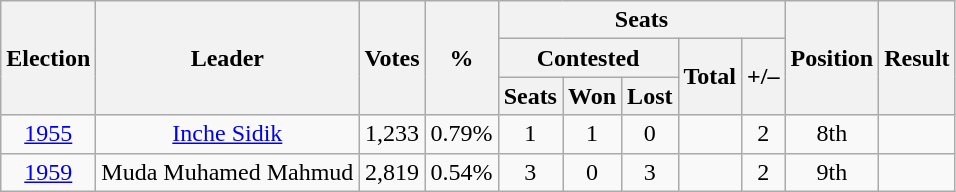<table class=wikitable style="text-align: center;">
<tr>
<th rowspan=3>Election</th>
<th rowspan=3>Leader</th>
<th rowspan=3>Votes</th>
<th rowspan=3>%</th>
<th colspan=5>Seats</th>
<th rowspan=3>Position</th>
<th rowspan=3>Result</th>
</tr>
<tr>
<th colspan=3>Contested</th>
<th rowspan=2>Total</th>
<th rowspan=2>+/–</th>
</tr>
<tr>
<th>Seats</th>
<th>Won</th>
<th>Lost</th>
</tr>
<tr>
<td><a href='#'>1955</a></td>
<td><a href='#'>Inche Sidik</a></td>
<td>1,233</td>
<td>0.79%</td>
<td>1</td>
<td>1</td>
<td>0</td>
<td></td>
<td> 2</td>
<td>8th</td>
<td></td>
</tr>
<tr>
<td><a href='#'>1959</a></td>
<td>Muda Muhamed Mahmud</td>
<td>2,819</td>
<td>0.54%</td>
<td>3</td>
<td>0</td>
<td>3</td>
<td></td>
<td> 2</td>
<td>9th</td>
<td></td>
</tr>
</table>
